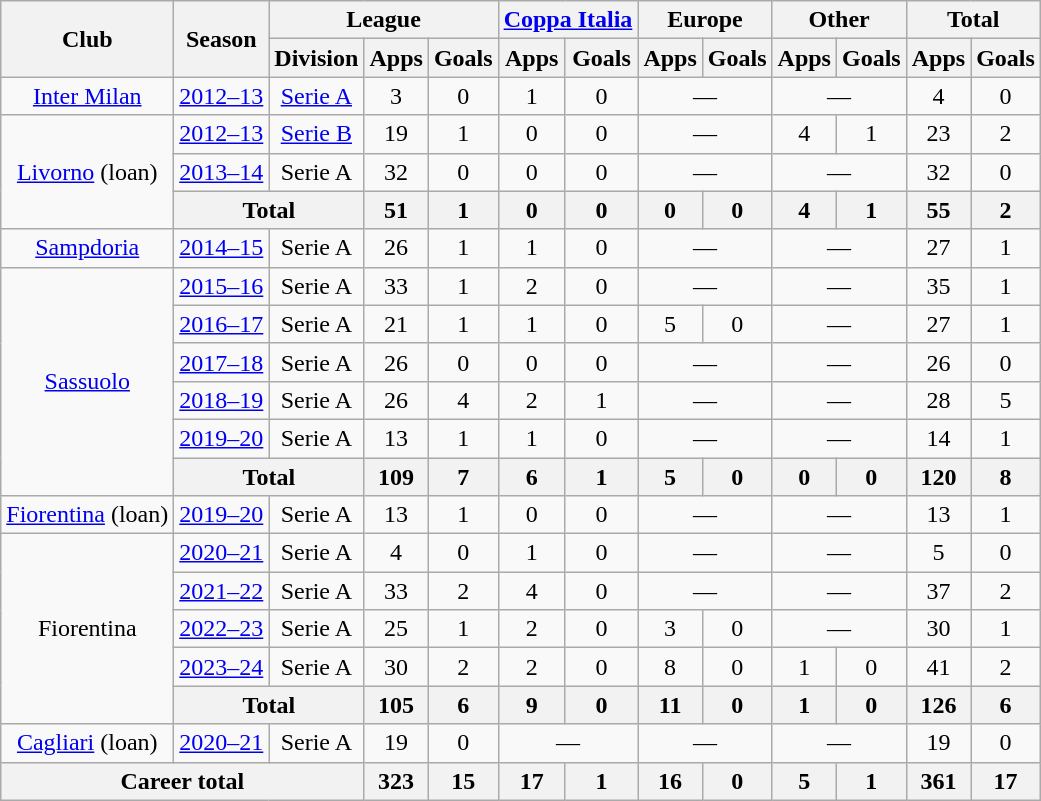<table class="wikitable" style="text-align:center">
<tr>
<th rowspan="2">Club</th>
<th rowspan="2">Season</th>
<th colspan="3">League</th>
<th colspan="2"><a href='#'>Coppa Italia</a></th>
<th colspan="2">Europe</th>
<th colspan="2">Other</th>
<th colspan="2">Total</th>
</tr>
<tr>
<th>Division</th>
<th>Apps</th>
<th>Goals</th>
<th>Apps</th>
<th>Goals</th>
<th>Apps</th>
<th>Goals</th>
<th>Apps</th>
<th>Goals</th>
<th>Apps</th>
<th>Goals</th>
</tr>
<tr>
<td><a href='#'>Inter Milan</a></td>
<td><a href='#'>2012–13</a></td>
<td><a href='#'>Serie A</a></td>
<td>3</td>
<td>0</td>
<td>1</td>
<td>0</td>
<td colspan="2">—</td>
<td colspan="2">—</td>
<td>4</td>
<td>0</td>
</tr>
<tr>
<td rowspan="3"><a href='#'>Livorno</a> (loan)</td>
<td><a href='#'>2012–13</a></td>
<td><a href='#'>Serie B</a></td>
<td>19</td>
<td>1</td>
<td>0</td>
<td>0</td>
<td colspan="2">—</td>
<td>4</td>
<td>1</td>
<td>23</td>
<td>2</td>
</tr>
<tr>
<td><a href='#'>2013–14</a></td>
<td>Serie A</td>
<td>32</td>
<td>0</td>
<td>0</td>
<td>0</td>
<td colspan="2">—</td>
<td colspan="2">—</td>
<td>32</td>
<td>0</td>
</tr>
<tr>
<th colspan="2">Total</th>
<th>51</th>
<th>1</th>
<th>0</th>
<th>0</th>
<th>0</th>
<th>0</th>
<th>4</th>
<th>1</th>
<th>55</th>
<th>2</th>
</tr>
<tr>
<td><a href='#'>Sampdoria</a></td>
<td><a href='#'>2014–15</a></td>
<td>Serie A</td>
<td>26</td>
<td>1</td>
<td>1</td>
<td>0</td>
<td colspan="2">—</td>
<td colspan="2">—</td>
<td>27</td>
<td>1</td>
</tr>
<tr>
<td rowspan="6"><a href='#'>Sassuolo</a></td>
<td><a href='#'>2015–16</a></td>
<td>Serie A</td>
<td>33</td>
<td>1</td>
<td>2</td>
<td>0</td>
<td colspan="2">—</td>
<td colspan="2">—</td>
<td>35</td>
<td>1</td>
</tr>
<tr>
<td><a href='#'>2016–17</a></td>
<td>Serie A</td>
<td>21</td>
<td>1</td>
<td>1</td>
<td>0</td>
<td>5</td>
<td>0</td>
<td colspan="2">—</td>
<td>27</td>
<td>1</td>
</tr>
<tr>
<td><a href='#'>2017–18</a></td>
<td>Serie A</td>
<td>26</td>
<td>0</td>
<td>0</td>
<td>0</td>
<td colspan="2">—</td>
<td colspan="2">—</td>
<td>26</td>
<td>0</td>
</tr>
<tr>
<td><a href='#'>2018–19</a></td>
<td>Serie A</td>
<td>26</td>
<td>4</td>
<td>2</td>
<td>1</td>
<td colspan="2">—</td>
<td colspan="2">—</td>
<td>28</td>
<td>5</td>
</tr>
<tr>
<td><a href='#'>2019–20</a></td>
<td>Serie A</td>
<td>13</td>
<td>1</td>
<td>1</td>
<td>0</td>
<td colspan="2">—</td>
<td colspan="2">—</td>
<td>14</td>
<td>1</td>
</tr>
<tr>
<th colspan="2">Total</th>
<th>109</th>
<th>7</th>
<th>6</th>
<th>1</th>
<th>5</th>
<th>0</th>
<th>0</th>
<th>0</th>
<th>120</th>
<th>8</th>
</tr>
<tr>
<td><a href='#'>Fiorentina</a> (loan)</td>
<td><a href='#'>2019–20</a></td>
<td>Serie A</td>
<td>13</td>
<td>1</td>
<td>0</td>
<td>0</td>
<td colspan="2">—</td>
<td colspan="2">—</td>
<td>13</td>
<td>1</td>
</tr>
<tr>
<td rowspan="5">Fiorentina</td>
<td><a href='#'>2020–21</a></td>
<td>Serie A</td>
<td>4</td>
<td>0</td>
<td>1</td>
<td>0</td>
<td colspan="2">—</td>
<td colspan="2">—</td>
<td>5</td>
<td>0</td>
</tr>
<tr>
<td><a href='#'>2021–22</a></td>
<td>Serie A</td>
<td>33</td>
<td>2</td>
<td>4</td>
<td>0</td>
<td colspan="2">—</td>
<td colspan="2">—</td>
<td>37</td>
<td>2</td>
</tr>
<tr>
<td><a href='#'>2022–23</a></td>
<td>Serie A</td>
<td>25</td>
<td>1</td>
<td>2</td>
<td>0</td>
<td>3</td>
<td>0</td>
<td colspan="2">—</td>
<td>30</td>
<td>1</td>
</tr>
<tr>
<td><a href='#'>2023–24</a></td>
<td>Serie A</td>
<td>30</td>
<td>2</td>
<td>2</td>
<td>0</td>
<td>8</td>
<td>0</td>
<td>1</td>
<td>0</td>
<td>41</td>
<td>2</td>
</tr>
<tr>
<th colspan="2">Total</th>
<th>105</th>
<th>6</th>
<th>9</th>
<th>0</th>
<th>11</th>
<th>0</th>
<th>1</th>
<th>0</th>
<th>126</th>
<th>6</th>
</tr>
<tr>
<td><a href='#'>Cagliari</a> (loan)</td>
<td><a href='#'>2020–21</a></td>
<td>Serie A</td>
<td>19</td>
<td>0</td>
<td colspan="2">—</td>
<td colspan="2">—</td>
<td colspan="2">—</td>
<td>19</td>
<td>0</td>
</tr>
<tr>
<th colspan="3">Career total</th>
<th>323</th>
<th>15</th>
<th>17</th>
<th>1</th>
<th>16</th>
<th>0</th>
<th>5</th>
<th>1</th>
<th>361</th>
<th>17</th>
</tr>
</table>
